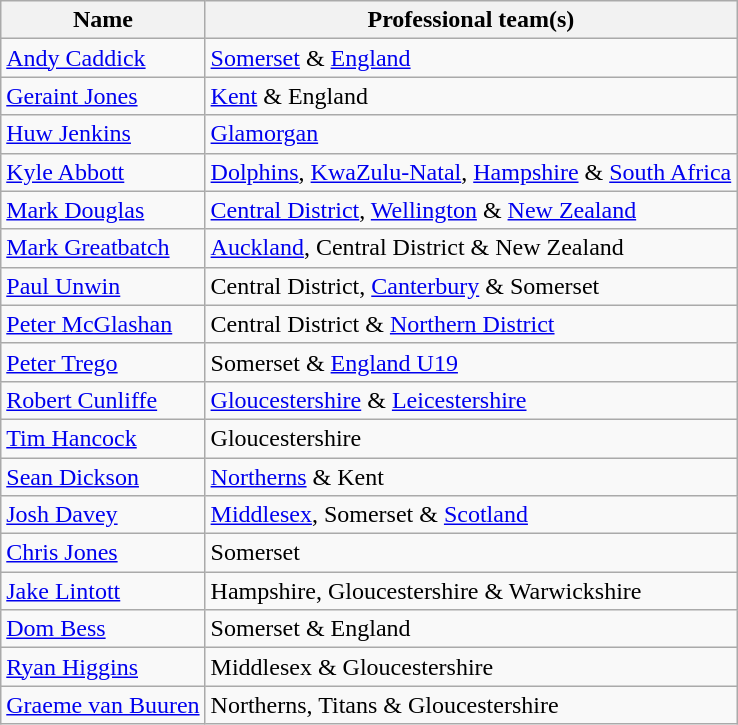<table class="wikitable sortable">
<tr>
<th>Name</th>
<th>Professional team(s)</th>
</tr>
<tr>
<td><a href='#'>Andy Caddick</a></td>
<td><a href='#'>Somerset</a> & <a href='#'>England</a></td>
</tr>
<tr>
<td><a href='#'>Geraint Jones</a></td>
<td><a href='#'>Kent</a> & England</td>
</tr>
<tr>
<td><a href='#'>Huw Jenkins</a></td>
<td><a href='#'>Glamorgan</a></td>
</tr>
<tr>
<td><a href='#'>Kyle Abbott</a></td>
<td><a href='#'>Dolphins</a>, <a href='#'>KwaZulu-Natal</a>, <a href='#'>Hampshire</a> & <a href='#'>South Africa</a></td>
</tr>
<tr>
<td><a href='#'>Mark Douglas</a></td>
<td><a href='#'>Central District</a>, <a href='#'>Wellington</a> & <a href='#'>New Zealand</a></td>
</tr>
<tr>
<td><a href='#'>Mark Greatbatch</a></td>
<td><a href='#'>Auckland</a>, Central District & New Zealand</td>
</tr>
<tr>
<td><a href='#'>Paul Unwin</a></td>
<td>Central District, <a href='#'>Canterbury</a> & Somerset</td>
</tr>
<tr>
<td><a href='#'>Peter McGlashan</a></td>
<td>Central District & <a href='#'>Northern District</a></td>
</tr>
<tr>
<td><a href='#'>Peter Trego</a></td>
<td>Somerset & <a href='#'>England U19</a></td>
</tr>
<tr>
<td><a href='#'>Robert Cunliffe</a></td>
<td><a href='#'>Gloucestershire</a> & <a href='#'>Leicestershire</a></td>
</tr>
<tr>
<td><a href='#'>Tim Hancock</a></td>
<td>Gloucestershire</td>
</tr>
<tr>
<td><a href='#'>Sean Dickson</a></td>
<td><a href='#'>Northerns</a> & Kent</td>
</tr>
<tr>
<td><a href='#'>Josh Davey</a></td>
<td><a href='#'>Middlesex</a>, Somerset & <a href='#'>Scotland</a></td>
</tr>
<tr>
<td><a href='#'>Chris Jones</a></td>
<td>Somerset</td>
</tr>
<tr>
<td><a href='#'>Jake Lintott</a></td>
<td>Hampshire, Gloucestershire & Warwickshire</td>
</tr>
<tr>
<td><a href='#'>Dom Bess</a></td>
<td>Somerset & England</td>
</tr>
<tr>
<td><a href='#'>Ryan Higgins</a></td>
<td>Middlesex & Gloucestershire</td>
</tr>
<tr>
<td><a href='#'>Graeme van Buuren</a></td>
<td>Northerns, Titans & Gloucestershire</td>
</tr>
</table>
